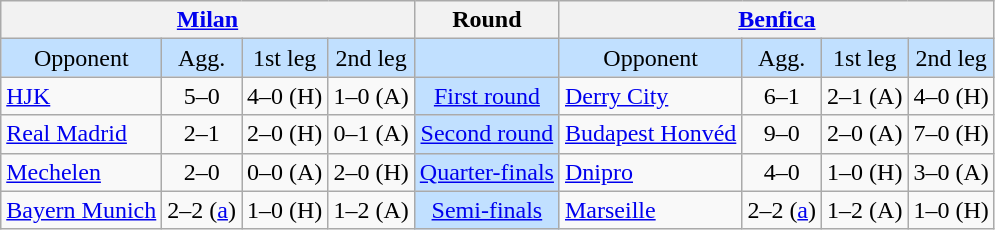<table class="wikitable" style="text-align:center">
<tr>
<th colspan=4> <a href='#'>Milan</a></th>
<th>Round</th>
<th colspan=4> <a href='#'>Benfica</a></th>
</tr>
<tr style="background:#c1e0ff">
<td>Opponent</td>
<td>Agg.</td>
<td>1st leg</td>
<td>2nd leg</td>
<td></td>
<td>Opponent</td>
<td>Agg.</td>
<td>1st leg</td>
<td>2nd leg</td>
</tr>
<tr>
<td align=left> <a href='#'>HJK</a></td>
<td>5–0</td>
<td>4–0 (H)</td>
<td>1–0 (A)</td>
<td style="background:#c1e0ff;"><a href='#'>First round</a></td>
<td align=left> <a href='#'>Derry City</a></td>
<td>6–1</td>
<td>2–1 (A)</td>
<td>4–0 (H)</td>
</tr>
<tr>
<td align=left> <a href='#'>Real Madrid</a></td>
<td>2–1</td>
<td>2–0 (H)</td>
<td>0–1 (A)</td>
<td style="background:#c1e0ff;"><a href='#'>Second round</a></td>
<td align=left> <a href='#'>Budapest Honvéd</a></td>
<td>9–0</td>
<td>2–0 (A)</td>
<td>7–0 (H)</td>
</tr>
<tr>
<td align=left> <a href='#'>Mechelen</a></td>
<td>2–0</td>
<td>0–0 (A)</td>
<td>2–0  (H)</td>
<td style="background:#c1e0ff;"><a href='#'>Quarter-finals</a></td>
<td align=left> <a href='#'>Dnipro</a></td>
<td>4–0</td>
<td>1–0 (H)</td>
<td>3–0 (A)</td>
</tr>
<tr>
<td align=left> <a href='#'>Bayern Munich</a></td>
<td>2–2 (<a href='#'>a</a>)</td>
<td>1–0 (H)</td>
<td>1–2  (A)</td>
<td style="background:#c1e0ff;"><a href='#'>Semi-finals</a></td>
<td align=left> <a href='#'>Marseille</a></td>
<td>2–2 (<a href='#'>a</a>)</td>
<td>1–2 (A)</td>
<td>1–0 (H)</td>
</tr>
</table>
